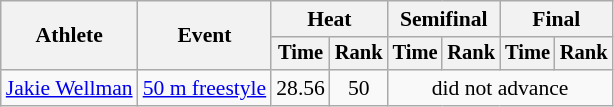<table class=wikitable style="font-size:90%">
<tr>
<th rowspan="2">Athlete</th>
<th rowspan="2">Event</th>
<th colspan="2">Heat</th>
<th colspan="2">Semifinal</th>
<th colspan="2">Final</th>
</tr>
<tr style="font-size:95%">
<th>Time</th>
<th>Rank</th>
<th>Time</th>
<th>Rank</th>
<th>Time</th>
<th>Rank</th>
</tr>
<tr align=center>
<td align=left><a href='#'>Jakie Wellman</a></td>
<td align=left><a href='#'>50 m freestyle</a></td>
<td>28.56</td>
<td>50</td>
<td colspan=4>did not advance</td>
</tr>
</table>
